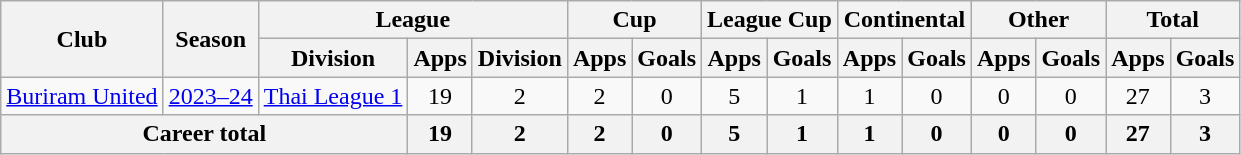<table class="wikitable" style="text-align:center">
<tr>
<th rowspan="2">Club</th>
<th rowspan="2">Season</th>
<th colspan="3">League</th>
<th colspan="2">Cup</th>
<th colspan="2">League Cup</th>
<th colspan="2">Continental</th>
<th colspan="2">Other</th>
<th colspan="2">Total</th>
</tr>
<tr>
<th>Division</th>
<th>Apps</th>
<th>Division</th>
<th>Apps</th>
<th>Goals</th>
<th>Apps</th>
<th>Goals</th>
<th>Apps</th>
<th>Goals</th>
<th>Apps</th>
<th>Goals</th>
<th>Apps</th>
<th>Goals</th>
</tr>
<tr>
<td><a href='#'>Buriram United</a></td>
<td><a href='#'>2023–24</a></td>
<td><a href='#'>Thai League 1</a></td>
<td>19</td>
<td>2</td>
<td>2</td>
<td>0</td>
<td>5</td>
<td>1</td>
<td>1</td>
<td>0</td>
<td>0</td>
<td>0</td>
<td>27</td>
<td>3</td>
</tr>
<tr>
<th colspan="3">Career total</th>
<th>19</th>
<th>2</th>
<th>2</th>
<th>0</th>
<th>5</th>
<th>1</th>
<th>1</th>
<th>0</th>
<th>0</th>
<th>0</th>
<th>27</th>
<th>3</th>
</tr>
</table>
